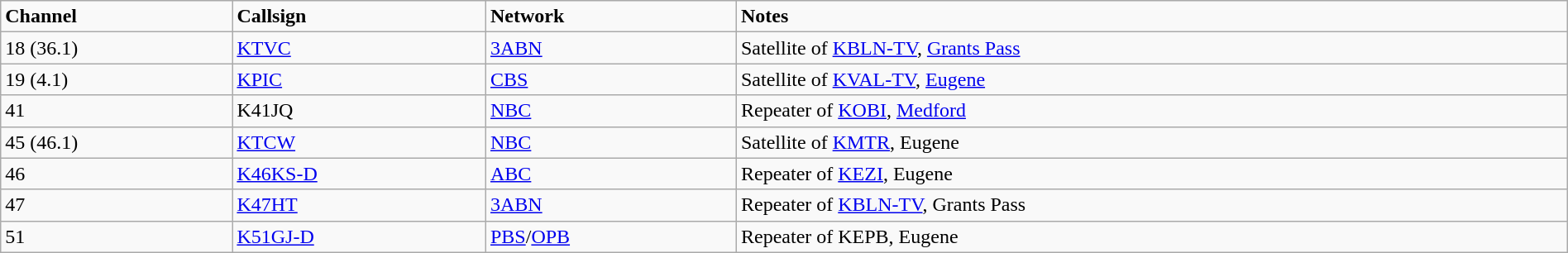<table class="sortable wikitable" class="wikitable" style="width:100%;">
<tr>
<td><strong>Channel</strong></td>
<td><strong>Callsign</strong></td>
<td><strong>Network</strong></td>
<td><strong>Notes</strong></td>
</tr>
<tr style="vertical-align: top; text-align: left;">
<td>18 (36.1)</td>
<td><a href='#'>KTVC</a></td>
<td><a href='#'>3ABN</a></td>
<td>Satellite of <a href='#'>KBLN-TV</a>, <a href='#'>Grants Pass</a></td>
</tr>
<tr style="vertical-align: top; text-align: left;">
<td>19 (4.1)</td>
<td><a href='#'>KPIC</a></td>
<td><a href='#'>CBS</a></td>
<td>Satellite of <a href='#'>KVAL-TV</a>, <a href='#'>Eugene</a></td>
</tr>
<tr style="vertical-align: top; text-align: left;">
<td>41</td>
<td>K41JQ</td>
<td><a href='#'>NBC</a></td>
<td>Repeater of <a href='#'>KOBI</a>, <a href='#'>Medford</a></td>
</tr>
<tr style="vertical-align: top; text-align: left;">
<td>45 (46.1)</td>
<td><a href='#'>KTCW</a></td>
<td><a href='#'>NBC</a></td>
<td>Satellite of <a href='#'>KMTR</a>, Eugene</td>
</tr>
<tr style="vertical-align: top; text-align: left;">
<td>46</td>
<td><a href='#'>K46KS-D</a></td>
<td><a href='#'>ABC</a></td>
<td>Repeater of <a href='#'>KEZI</a>, Eugene</td>
</tr>
<tr style="vertical-align: top; text-align: left;">
<td>47</td>
<td><a href='#'>K47HT</a></td>
<td><a href='#'>3ABN</a></td>
<td>Repeater of <a href='#'>KBLN-TV</a>, Grants Pass</td>
</tr>
<tr style="vertical-align: top; text-align: left;">
<td>51</td>
<td><a href='#'>K51GJ-D</a></td>
<td><a href='#'>PBS</a>/<a href='#'>OPB</a></td>
<td>Repeater of KEPB, Eugene</td>
</tr>
</table>
